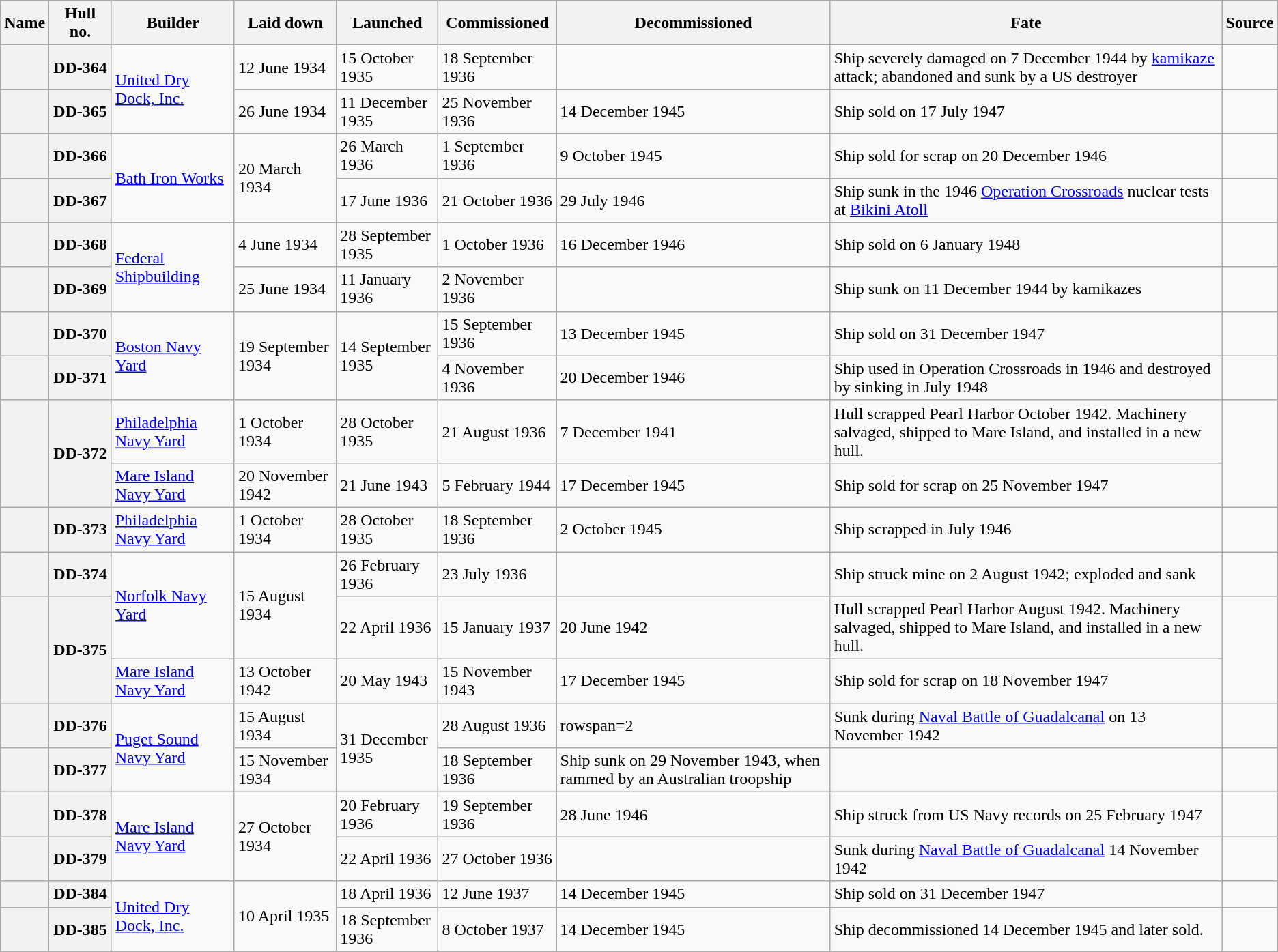<table class="wikitable sortable plainrowheaders">
<tr>
<th scope="col">Name</th>
<th scope="col">Hull no.</th>
<th scope="col" style="max-width: 9em;">Builder</th>
<th scope="col" style="max-width: 6em;">Laid down</th>
<th scope="col" style="max-width: 6em;">Launched</th>
<th scope="col" style="max-width: 6em;">Commissioned</th>
<th scope="col" style="max-width: 6em;">Decommissioned</th>
<th scope="col">Fate</th>
<th scope="col" class="unsortable">Source</th>
</tr>
<tr>
<th scope="row"></th>
<th scope="row" style="white-space: nowrap;">DD-364</th>
<td rowspan=2><a href='#'>United Dry Dock, Inc.</a></td>
<td>12 June 1934</td>
<td>15 October 1935</td>
<td>18 September 1936</td>
<td></td>
<td data-sort-value="1944">Ship severely damaged on 7 December 1944  by <a href='#'>kamikaze</a> attack; abandoned and sunk by a US destroyer</td>
<td></td>
</tr>
<tr>
<th scope="row"></th>
<th scope="row">DD-365</th>
<td>26 June 1934</td>
<td>11 December 1935</td>
<td>25 November 1936</td>
<td>14 December 1945</td>
<td data-sort-value="17 July 1947">Ship sold on 17 July 1947</td>
<td></td>
</tr>
<tr>
<th scope="row"></th>
<th scope="row">DD-366</th>
<td rowspan=2><a href='#'>Bath Iron Works</a></td>
<td rowspan=2>20 March 1934</td>
<td>26 March 1936</td>
<td>1 September 1936</td>
<td>9 October 1945</td>
<td data-sort-value="20 December 1946">Ship sold for scrap on 20 December 1946</td>
<td></td>
</tr>
<tr>
<th scope="row"></th>
<th scope="row">DD-367</th>
<td>17 June 1936</td>
<td>21 October 1936</td>
<td>29 July 1946</td>
<td data-sort-value="1946">Ship sunk in the 1946 <a href='#'>Operation Crossroads</a> nuclear tests at <a href='#'>Bikini Atoll</a></td>
<td></td>
</tr>
<tr>
<th scope="row"></th>
<th scope="row">DD-368</th>
<td rowspan=2><a href='#'>Federal Shipbuilding</a></td>
<td>4 June 1934</td>
<td>28 September 1935</td>
<td>1 October 1936</td>
<td>16 December 1946</td>
<td data-sort-value="6 January 1948">Ship sold on 6 January 1948</td>
<td></td>
</tr>
<tr>
<th scope="row"></th>
<th scope="row">DD-369</th>
<td>25 June 1934</td>
<td>11 January 1936</td>
<td>2 November 1936</td>
<td></td>
<td data-sort-value="11 December 1944">Ship sunk on 11 December 1944 by kamikazes</td>
<td></td>
</tr>
<tr>
<th scope="row"></th>
<th scope="row">DD-370</th>
<td rowspan=2><a href='#'>Boston Navy Yard</a></td>
<td rowspan=2>19 September 1934</td>
<td rowspan=2>14 September 1935</td>
<td>15 September 1936</td>
<td>13 December 1945</td>
<td data-sort-value="31 December 1947">Ship sold on 31 December 1947</td>
<td></td>
</tr>
<tr>
<th scope="row"></th>
<th scope="row">DD-371</th>
<td>4 November 1936</td>
<td>20 December 1946</td>
<td data-sort-value="July 1948">Ship used in Operation Crossroads in 1946 and destroyed by sinking in July 1948</td>
<td></td>
</tr>
<tr>
<th scope="row" rowspan=2></th>
<th scope="row" rowspan=2>DD-372</th>
<td><a href='#'>Philadelphia Navy Yard</a></td>
<td>1 October 1934</td>
<td>28 October 1935</td>
<td>21 August 1936</td>
<td>7 December 1941</td>
<td data-sort-value="7 December 1941">Hull scrapped Pearl Harbor October 1942. Machinery salvaged, shipped to Mare Island, and installed in a new hull.</td>
<td rowspan=2></td>
</tr>
<tr>
<td><a href='#'>Mare Island Navy Yard</a></td>
<td>20 November 1942</td>
<td>21 June 1943</td>
<td>5 February 1944</td>
<td>17 December 1945</td>
<td data-sort-value="25 November 1947">Ship sold for scrap on 25 November 1947</td>
</tr>
<tr>
<th scope="row"></th>
<th scope="row">DD-373</th>
<td><a href='#'>Philadelphia Navy Yard</a></td>
<td>1 October 1934</td>
<td>28 October 1935</td>
<td>18 September 1936</td>
<td>2 October 1945</td>
<td data-sort-value="July 1946">Ship scrapped in July 1946</td>
<td></td>
</tr>
<tr>
<th scope="row"></th>
<th scope="row">DD-374</th>
<td rowspan=2><a href='#'>Norfolk Navy Yard</a></td>
<td rowspan=2>15 August 1934</td>
<td>26 February 1936</td>
<td>23 July 1936</td>
<td></td>
<td data-sort-value="2 August 1942">Ship struck mine on 2 August 1942; exploded and sank</td>
<td></td>
</tr>
<tr>
<th scope="row" rowspan=2></th>
<th scope="row" rowspan=2>DD-375</th>
<td>22 April 1936</td>
<td>15 January 1937</td>
<td>20 June 1942</td>
<td data-sort-value="20 June 1942">Hull scrapped Pearl Harbor August 1942. Machinery salvaged, shipped to Mare Island, and installed in a new hull.</td>
<td rowspan=2></td>
</tr>
<tr>
<td><a href='#'>Mare Island Navy Yard</a></td>
<td>13 October 1942</td>
<td>20 May 1943</td>
<td>15 November 1943</td>
<td>17 December 1945</td>
<td data-sort-value="18 November 1947">Ship sold for scrap on 18 November 1947</td>
</tr>
<tr>
<th scope="row"></th>
<th scope="row">DD-376</th>
<td rowspan=2><a href='#'>Puget Sound Navy Yard</a></td>
<td>15 August 1934</td>
<td rowspan=2>31 December 1935</td>
<td>28 August 1936</td>
<td>rowspan=2 </td>
<td data-sort-value="13 November 1942">Sunk during <a href='#'>Naval Battle of Guadalcanal</a> on 13 November 1942</td>
<td></td>
</tr>
<tr>
<th scope="row"></th>
<th scope="row">DD-377</th>
<td>15 November 1934</td>
<td>18 September 1936</td>
<td data-sort-value="29 November 1943">Ship sunk on 29 November 1943, when rammed by an Australian troopship</td>
<td></td>
</tr>
<tr>
<th scope="row"></th>
<th scope="row">DD-378</th>
<td rowspan=2><a href='#'>Mare Island Navy Yard</a></td>
<td rowspan=2>27 October 1934</td>
<td>20 February 1936</td>
<td>19 September 1936</td>
<td>28 June 1946</td>
<td data-sort-value="25 February 1947">Ship struck from US Navy records on 25 February 1947</td>
<td></td>
</tr>
<tr>
<th scope="row"></th>
<th scope="row">DD-379</th>
<td>22 April 1936</td>
<td>27 October 1936</td>
<td></td>
<td data-sort-value="14 November 1942">Sunk during <a href='#'>Naval Battle of Guadalcanal</a> 14 November 1942</td>
<td></td>
</tr>
<tr>
<th scope="row"></th>
<th scope="row">DD-384</th>
<td rowspan=2><a href='#'>United Dry Dock, Inc.</a></td>
<td rowspan=2>10 April 1935</td>
<td>18 April 1936</td>
<td>12 June 1937</td>
<td>14 December 1945</td>
<td data-sort-value="31 December 1947">Ship sold on 31 December 1947</td>
<td></td>
</tr>
<tr>
<th scope="row"></th>
<th scope="row">DD-385</th>
<td>18 September 1936</td>
<td>8 October 1937</td>
<td>14 December 1945</td>
<td data-sort-value="14 December 1945">Ship decommissioned 14 December 1945 and later sold.</td>
<td></td>
</tr>
</table>
